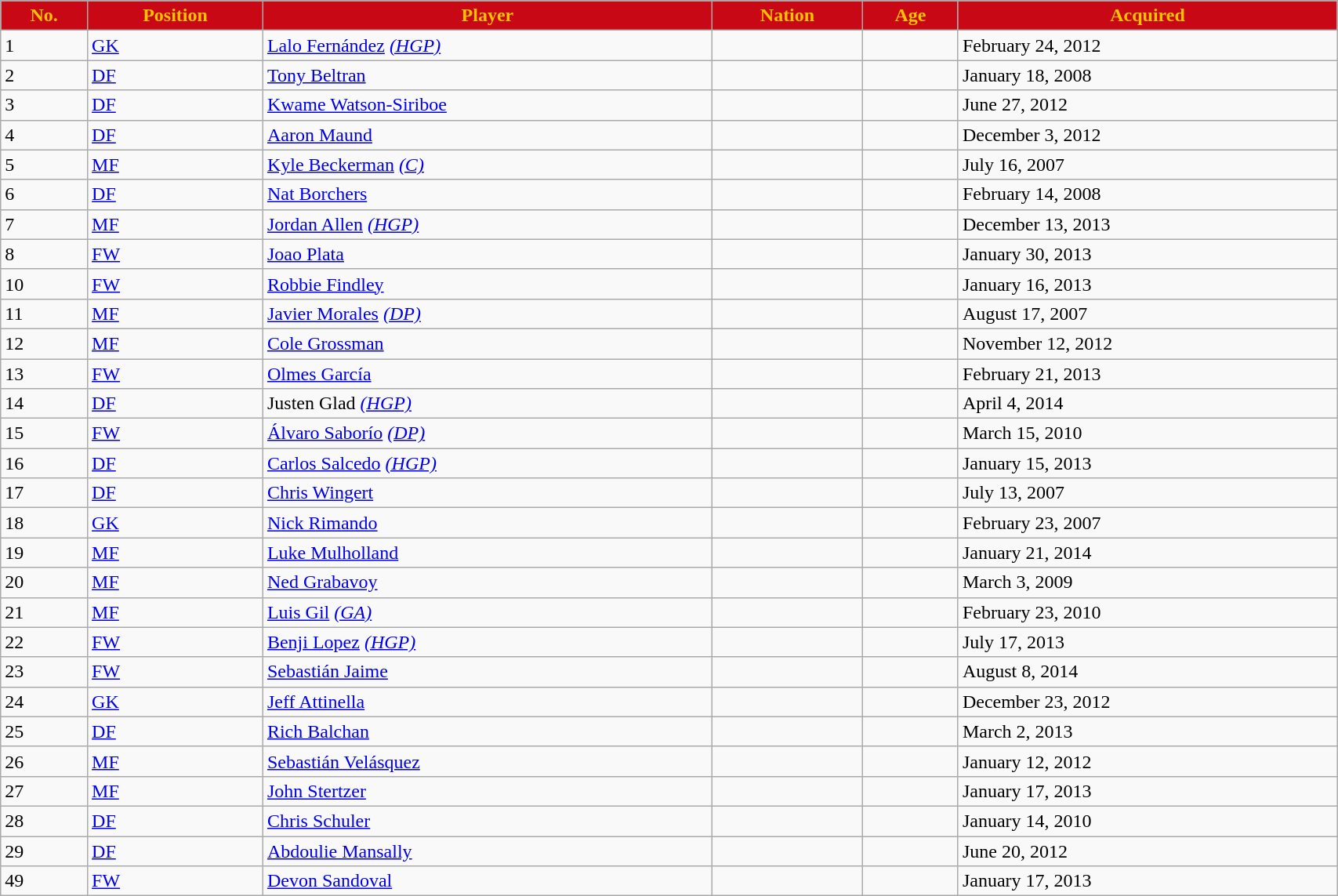<table class="wikitable sortable" style="width:90%">
<tr>
<th style="background:#C80815; color:#FCC200;" scope="col">No.</th>
<th style="background:#C80815; color:#FCC200;" scope="col">Position</th>
<th style="background:#C80815; color:#FCC200;" scope="col">Player</th>
<th style="background:#C80815; color:#FCC200;" scope="col">Nation</th>
<th style="background:#C80815; color:#FCC200;" scope="col">Age</th>
<th style="background:#C80815; color:#FCC200;" scope="col">Acquired</th>
</tr>
<tr>
<td>1</td>
<td><a href='#'>GK</a></td>
<td data-sort-value="Fernández"><a href='#'>Lalo Fernández</a> <em><a href='#'>(HGP)</a></em></td>
<td></td>
<td></td>
<td>February 24, 2012</td>
</tr>
<tr>
<td>2</td>
<td><a href='#'>DF</a></td>
<td data-sort-value="Beltran"><a href='#'>Tony Beltran</a></td>
<td></td>
<td></td>
<td>January 18, 2008</td>
</tr>
<tr>
<td>3</td>
<td><a href='#'>DF</a></td>
<td data-sort-value="Watson-Siriboe"><a href='#'>Kwame Watson-Siriboe</a></td>
<td></td>
<td></td>
<td>June 27, 2012</td>
</tr>
<tr>
<td>4</td>
<td><a href='#'>DF</a></td>
<td data-sort-value="Maund"><a href='#'>Aaron Maund</a></td>
<td></td>
<td></td>
<td>December 3, 2012</td>
</tr>
<tr>
<td>5</td>
<td><a href='#'>MF</a></td>
<td data-sort-value="Beckerman"><a href='#'>Kyle Beckerman</a> <em><a href='#'>(C)</a></em></td>
<td></td>
<td></td>
<td>July 16, 2007</td>
</tr>
<tr>
<td>6</td>
<td><a href='#'>DF</a></td>
<td data-sort-value="Borchers"><a href='#'>Nat Borchers</a></td>
<td></td>
<td></td>
<td>February 14, 2008</td>
</tr>
<tr>
<td>7</td>
<td><a href='#'>MF</a></td>
<td data-sort-value="Allen"><a href='#'>Jordan Allen</a> <em><a href='#'>(HGP)</a></em></td>
<td></td>
<td></td>
<td>December 13, 2013</td>
</tr>
<tr>
<td>8</td>
<td><a href='#'>FW</a></td>
<td data-sort-value="Plata"><a href='#'>Joao Plata</a></td>
<td></td>
<td></td>
<td>January 30, 2013</td>
</tr>
<tr>
<td>10</td>
<td><a href='#'>FW</a></td>
<td data-sort-value="Findley"><a href='#'>Robbie Findley</a></td>
<td></td>
<td></td>
<td>January 16, 2013</td>
</tr>
<tr>
<td>11</td>
<td><a href='#'>MF</a></td>
<td data-sort-value="Morales"><a href='#'>Javier Morales</a> <em><a href='#'>(DP)</a></em></td>
<td></td>
<td></td>
<td>August 17, 2007</td>
</tr>
<tr>
<td>12</td>
<td><a href='#'>MF</a></td>
<td data-sort-value="Grossman"><a href='#'>Cole Grossman</a></td>
<td></td>
<td></td>
<td>November 12, 2012</td>
</tr>
<tr>
<td>13</td>
<td><a href='#'>FW</a></td>
<td data-sort-value="García"><a href='#'>Olmes García</a></td>
<td></td>
<td></td>
<td>February 21, 2013</td>
</tr>
<tr>
<td>14</td>
<td><a href='#'>DF</a></td>
<td data-sort-value="Glad">Justen Glad <em><a href='#'>(HGP)</a></em></td>
<td></td>
<td></td>
<td>April 4, 2014</td>
</tr>
<tr>
<td>15</td>
<td><a href='#'>FW</a></td>
<td data-sort-value="Glad"><a href='#'>Álvaro Saborío</a>  <em><a href='#'>(DP)</a></em></td>
<td></td>
<td></td>
<td>March 15, 2010</td>
</tr>
<tr>
<td>16</td>
<td><a href='#'>DF</a></td>
<td data-sort-value="Salcedo"><a href='#'>Carlos Salcedo</a> <em><a href='#'>(HGP)</a></em></td>
<td></td>
<td></td>
<td>January 15, 2013</td>
</tr>
<tr>
<td>17</td>
<td><a href='#'>DF</a></td>
<td data-sort-value="Wingert"><a href='#'>Chris Wingert</a></td>
<td></td>
<td></td>
<td>July 13, 2007</td>
</tr>
<tr>
<td>18</td>
<td><a href='#'>GK</a></td>
<td data-sort-value="Rimando"><a href='#'>Nick Rimando</a></td>
<td></td>
<td></td>
<td>February 23, 2007</td>
</tr>
<tr>
<td>19</td>
<td><a href='#'>MF</a></td>
<td data-sort-value="Mulholland"><a href='#'>Luke Mulholland</a></td>
<td></td>
<td></td>
<td>January 21, 2014</td>
</tr>
<tr>
<td>20</td>
<td><a href='#'>MF</a></td>
<td data-sort-value="Grabavoy"><a href='#'>Ned Grabavoy</a></td>
<td></td>
<td></td>
<td>March 3, 2009</td>
</tr>
<tr>
<td>21</td>
<td><a href='#'>MF</a></td>
<td data-sort-value="Gil"><a href='#'>Luis Gil</a>  <em><a href='#'>(GA)</a></em></td>
<td></td>
<td></td>
<td>February 23, 2010</td>
</tr>
<tr>
<td>22</td>
<td><a href='#'>FW</a></td>
<td data-sort-value="Lopez"><a href='#'>Benji Lopez</a> <em><a href='#'>(HGP)</a></em></td>
<td></td>
<td></td>
<td>July 17, 2013</td>
</tr>
<tr>
<td>23</td>
<td><a href='#'>FW</a></td>
<td data-sort-value="Jaime"><a href='#'>Sebastián Jaime</a></td>
<td></td>
<td></td>
<td>August 8, 2014</td>
</tr>
<tr>
<td>24</td>
<td><a href='#'>GK</a></td>
<td data-sort-value="Attinella"><a href='#'>Jeff Attinella</a></td>
<td></td>
<td></td>
<td>December 23, 2012</td>
</tr>
<tr>
<td>25</td>
<td><a href='#'>DF</a></td>
<td data-sort-value="Balchan"><a href='#'>Rich Balchan</a></td>
<td></td>
<td></td>
<td>March 2, 2013</td>
</tr>
<tr>
<td>26</td>
<td><a href='#'>MF</a></td>
<td data-sort-value="Velásquez"><a href='#'>Sebastián Velásquez</a></td>
<td></td>
<td></td>
<td>January 12, 2012</td>
</tr>
<tr>
<td>27</td>
<td><a href='#'>MF</a></td>
<td data-sort-value="Stertzer"><a href='#'>John Stertzer</a></td>
<td></td>
<td></td>
<td>January 17, 2013</td>
</tr>
<tr>
<td>28</td>
<td><a href='#'>DF</a></td>
<td data-sort-value="Schuler"><a href='#'>Chris Schuler</a></td>
<td></td>
<td></td>
<td>January 14, 2010</td>
</tr>
<tr>
<td>29</td>
<td><a href='#'>DF</a></td>
<td data-sort-value="Mansally"><a href='#'>Abdoulie Mansally</a></td>
<td></td>
<td></td>
<td>June 20, 2012</td>
</tr>
<tr>
<td>49</td>
<td><a href='#'>FW</a></td>
<td data-sort-value="Sandoval"><a href='#'>Devon Sandoval</a></td>
<td></td>
<td></td>
<td>January 17, 2013</td>
</tr>
</table>
